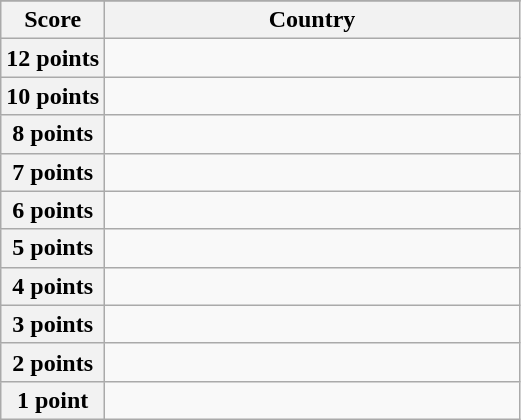<table class="wikitable">
<tr>
</tr>
<tr>
<th scope="col" width="20%">Score</th>
<th scope="col">Country</th>
</tr>
<tr>
<th scope="row">12 points</th>
<td></td>
</tr>
<tr>
<th scope="row">10 points</th>
<td></td>
</tr>
<tr>
<th scope="row">8 points</th>
<td></td>
</tr>
<tr>
<th scope="row">7 points</th>
<td></td>
</tr>
<tr>
<th scope="row">6 points</th>
<td></td>
</tr>
<tr>
<th scope="row">5 points</th>
<td></td>
</tr>
<tr>
<th scope="row">4 points</th>
<td></td>
</tr>
<tr>
<th scope="row">3 points</th>
<td></td>
</tr>
<tr>
<th scope="row">2 points</th>
<td></td>
</tr>
<tr>
<th scope="row">1 point</th>
<td></td>
</tr>
</table>
